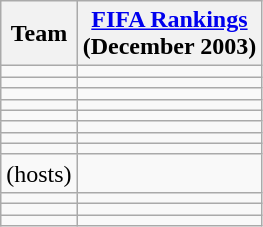<table class="wikitable sortable" style="text-align: left;">
<tr>
<th>Team</th>
<th><a href='#'>FIFA Rankings</a><br>(December 2003)</th>
</tr>
<tr>
<td></td>
<td></td>
</tr>
<tr>
<td></td>
<td></td>
</tr>
<tr>
<td></td>
<td></td>
</tr>
<tr>
<td></td>
<td></td>
</tr>
<tr>
<td></td>
<td></td>
</tr>
<tr>
<td></td>
<td></td>
</tr>
<tr>
<td></td>
<td></td>
</tr>
<tr>
<td></td>
<td></td>
</tr>
<tr>
<td> (hosts)</td>
<td></td>
</tr>
<tr>
<td></td>
<td></td>
</tr>
<tr>
<td></td>
<td></td>
</tr>
<tr>
<td></td>
<td></td>
</tr>
</table>
